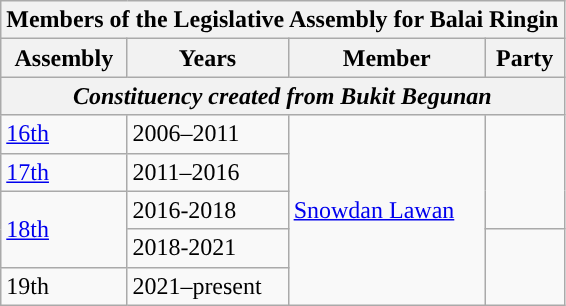<table class=wikitable>
<tr>
<th colspan="4">Members of the Legislative Assembly for Balai Ringin</th>
</tr>
<tr>
<th>Assembly</th>
<th>Years</th>
<th>Member</th>
<th>Party</th>
</tr>
<tr>
<th colspan=4 align=center><em>Constituency created from Bukit Begunan</em></th>
</tr>
<tr>
<td><a href='#'>16th</a></td>
<td>2006–2011</td>
<td rowspan="5"><a href='#'>Snowdan Lawan</a></td>
<td rowspan=3></td>
</tr>
<tr>
<td><a href='#'>17th</a></td>
<td>2011–2016</td>
</tr>
<tr>
<td rowspan="2"><a href='#'>18th</a></td>
<td>2016-2018</td>
</tr>
<tr>
<td>2018-2021</td>
<td rowspan="2"></td>
</tr>
<tr>
<td>19th</td>
<td>2021–present</td>
</tr>
</table>
